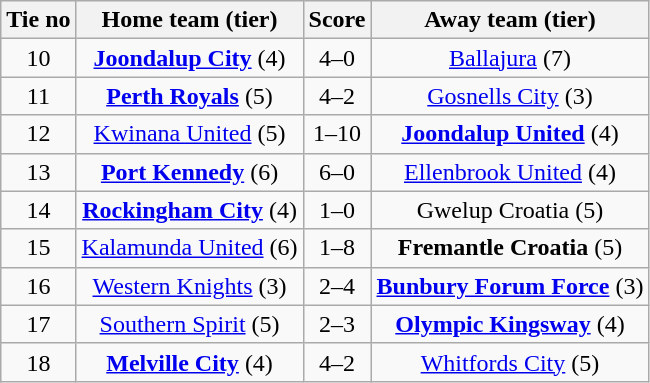<table class="wikitable" style="text-align:center">
<tr>
<th>Tie no</th>
<th>Home team (tier)</th>
<th>Score</th>
<th>Away team (tier)</th>
</tr>
<tr>
<td>10</td>
<td><strong><a href='#'>Joondalup City</a></strong> (4)</td>
<td>4–0</td>
<td><a href='#'>Ballajura</a> (7)</td>
</tr>
<tr>
<td>11</td>
<td><strong><a href='#'>Perth Royals</a></strong> (5)</td>
<td>4–2</td>
<td><a href='#'>Gosnells City</a> (3)</td>
</tr>
<tr>
<td>12</td>
<td><a href='#'>Kwinana United</a> (5)</td>
<td>1–10</td>
<td><strong><a href='#'>Joondalup United</a></strong> (4)</td>
</tr>
<tr>
<td>13</td>
<td><strong><a href='#'>Port Kennedy</a></strong> (6)</td>
<td>6–0</td>
<td><a href='#'>Ellenbrook United</a> (4)</td>
</tr>
<tr>
<td>14</td>
<td><strong><a href='#'>Rockingham City</a></strong> (4)</td>
<td>1–0</td>
<td>Gwelup Croatia (5)</td>
</tr>
<tr>
<td>15</td>
<td><a href='#'>Kalamunda United</a> (6)</td>
<td>1–8</td>
<td><strong>Fremantle Croatia</strong> (5)</td>
</tr>
<tr>
<td>16</td>
<td><a href='#'>Western Knights</a> (3)</td>
<td>2–4</td>
<td><strong><a href='#'>Bunbury Forum Force</a></strong> (3)</td>
</tr>
<tr>
<td>17</td>
<td><a href='#'>Southern Spirit</a> (5)</td>
<td>2–3</td>
<td><strong><a href='#'>Olympic Kingsway</a></strong> (4)</td>
</tr>
<tr>
<td>18</td>
<td><strong><a href='#'>Melville City</a></strong> (4)</td>
<td>4–2</td>
<td><a href='#'>Whitfords City</a> (5)</td>
</tr>
</table>
